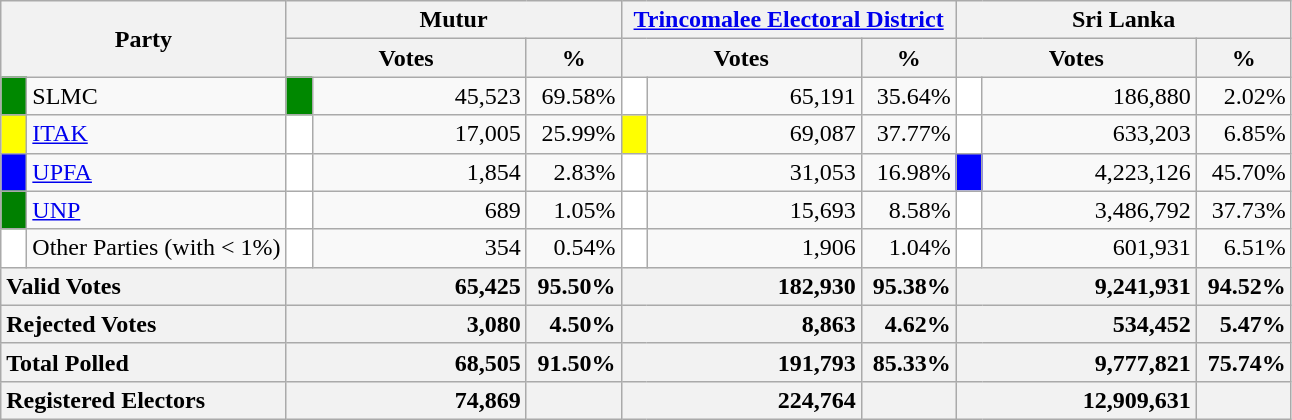<table class="wikitable">
<tr>
<th colspan="2" width="144px"rowspan="2">Party</th>
<th colspan="3" width="216px">Mutur</th>
<th colspan="3" width="216px"><a href='#'>Trincomalee Electoral District</a></th>
<th colspan="3" width="216px">Sri Lanka</th>
</tr>
<tr>
<th colspan="2" width="144px">Votes</th>
<th>%</th>
<th colspan="2" width="144px">Votes</th>
<th>%</th>
<th colspan="2" width="144px">Votes</th>
<th>%</th>
</tr>
<tr>
<td style="background-color:#008800;" width="10px"></td>
<td style="text-align:left;">SLMC</td>
<td style="background-color:#008800;" width="10px"></td>
<td style="text-align:right;">45,523</td>
<td style="text-align:right;">69.58%</td>
<td style="background-color:white;" width="10px"></td>
<td style="text-align:right;">65,191</td>
<td style="text-align:right;">35.64%</td>
<td style="background-color:white;" width="10px"></td>
<td style="text-align:right;">186,880</td>
<td style="text-align:right;">2.02%</td>
</tr>
<tr>
<td style="background-color:yellow;" width="10px"></td>
<td style="text-align:left;"><a href='#'>ITAK</a></td>
<td style="background-color:white;" width="10px"></td>
<td style="text-align:right;">17,005</td>
<td style="text-align:right;">25.99%</td>
<td style="background-color:yellow;" width="10px"></td>
<td style="text-align:right;">69,087</td>
<td style="text-align:right;">37.77%</td>
<td style="background-color:white;" width="10px"></td>
<td style="text-align:right;">633,203</td>
<td style="text-align:right;">6.85%</td>
</tr>
<tr>
<td style="background-color:blue;" width="10px"></td>
<td style="text-align:left;"><a href='#'>UPFA</a></td>
<td style="background-color:white;" width="10px"></td>
<td style="text-align:right;">1,854</td>
<td style="text-align:right;">2.83%</td>
<td style="background-color:white;" width="10px"></td>
<td style="text-align:right;">31,053</td>
<td style="text-align:right;">16.98%</td>
<td style="background-color:blue;" width="10px"></td>
<td style="text-align:right;">4,223,126</td>
<td style="text-align:right;">45.70%</td>
</tr>
<tr>
<td style="background-color:green;" width="10px"></td>
<td style="text-align:left;"><a href='#'>UNP</a></td>
<td style="background-color:white;" width="10px"></td>
<td style="text-align:right;">689</td>
<td style="text-align:right;">1.05%</td>
<td style="background-color:white;" width="10px"></td>
<td style="text-align:right;">15,693</td>
<td style="text-align:right;">8.58%</td>
<td style="background-color:white;" width="10px"></td>
<td style="text-align:right;">3,486,792</td>
<td style="text-align:right;">37.73%</td>
</tr>
<tr>
<td style="background-color:white;" width="10px"></td>
<td style="text-align:left;">Other Parties (with < 1%)</td>
<td style="background-color:white;" width="10px"></td>
<td style="text-align:right;">354</td>
<td style="text-align:right;">0.54%</td>
<td style="background-color:white;" width="10px"></td>
<td style="text-align:right;">1,906</td>
<td style="text-align:right;">1.04%</td>
<td style="background-color:white;" width="10px"></td>
<td style="text-align:right;">601,931</td>
<td style="text-align:right;">6.51%</td>
</tr>
<tr>
<th colspan="2" width="144px"style="text-align:left;">Valid Votes</th>
<th style="text-align:right;"colspan="2" width="144px">65,425</th>
<th style="text-align:right;">95.50%</th>
<th style="text-align:right;"colspan="2" width="144px">182,930</th>
<th style="text-align:right;">95.38%</th>
<th style="text-align:right;"colspan="2" width="144px">9,241,931</th>
<th style="text-align:right;">94.52%</th>
</tr>
<tr>
<th colspan="2" width="144px"style="text-align:left;">Rejected Votes</th>
<th style="text-align:right;"colspan="2" width="144px">3,080</th>
<th style="text-align:right;">4.50%</th>
<th style="text-align:right;"colspan="2" width="144px">8,863</th>
<th style="text-align:right;">4.62%</th>
<th style="text-align:right;"colspan="2" width="144px">534,452</th>
<th style="text-align:right;">5.47%</th>
</tr>
<tr>
<th colspan="2" width="144px"style="text-align:left;">Total Polled</th>
<th style="text-align:right;"colspan="2" width="144px">68,505</th>
<th style="text-align:right;">91.50%</th>
<th style="text-align:right;"colspan="2" width="144px">191,793</th>
<th style="text-align:right;">85.33%</th>
<th style="text-align:right;"colspan="2" width="144px">9,777,821</th>
<th style="text-align:right;">75.74%</th>
</tr>
<tr>
<th colspan="2" width="144px"style="text-align:left;">Registered Electors</th>
<th style="text-align:right;"colspan="2" width="144px">74,869</th>
<th></th>
<th style="text-align:right;"colspan="2" width="144px">224,764</th>
<th></th>
<th style="text-align:right;"colspan="2" width="144px">12,909,631</th>
<th></th>
</tr>
</table>
